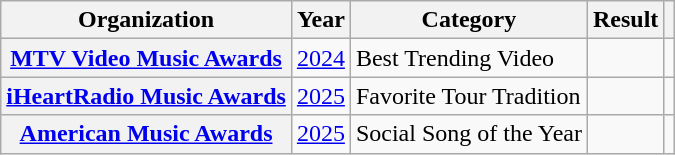<table class="wikitable sortable plainrowheaders" style="border:none; margin:0;">
<tr>
<th scope="col">Organization</th>
<th scope="col">Year</th>
<th scope="col">Category</th>
<th scope="col">Result</th>
<th scope="col" class="unsortable"></th>
</tr>
<tr>
<th scope="row"><a href='#'>MTV Video Music Awards</a></th>
<td><a href='#'>2024</a></td>
<td>Best Trending Video</td>
<td></td>
<td style="text-align:center"></td>
</tr>
<tr>
<th scope="row"><a href='#'>iHeartRadio Music Awards</a></th>
<td><a href='#'>2025</a></td>
<td>Favorite Tour Tradition</td>
<td></td>
<td style="text-align:center"></td>
</tr>
<tr>
<th scope="row"><a href='#'>American Music Awards</a></th>
<td><a href='#'>2025</a></td>
<td>Social Song of the Year</td>
<td></td>
<td style="text-align:center"></td>
</tr>
</table>
